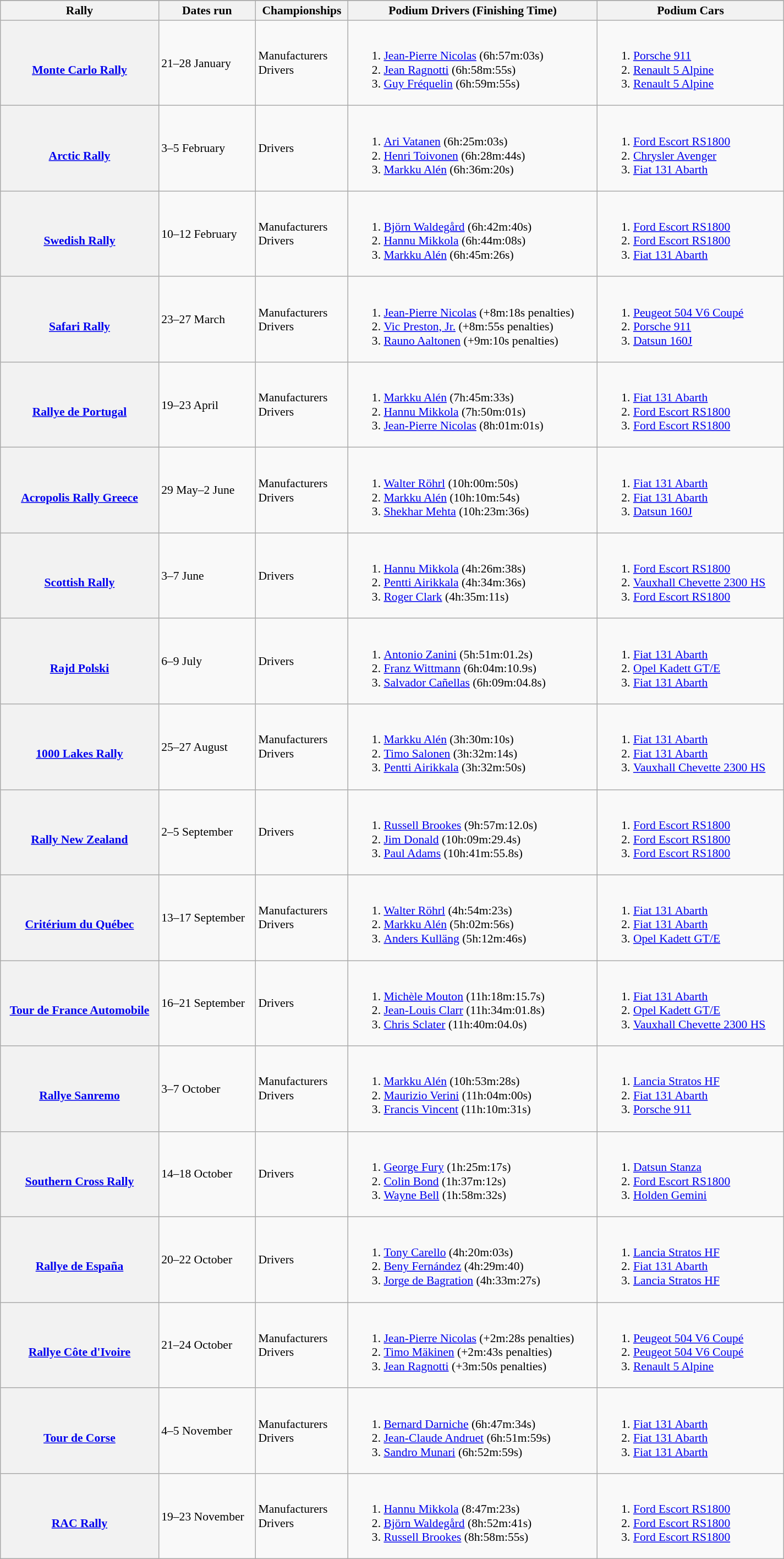<table class="wikitable" width="100%" align=center style="font-size:90%; max-width: 950px;">
<tr>
</tr>
<tr style="background:#efefef;">
<th>Rally</th>
<th>Dates run</th>
<th>Championships</th>
<th>Podium Drivers (Finishing Time)</th>
<th>Podium Cars</th>
</tr>
<tr>
<th><br><a href='#'>Monte Carlo Rally</a></th>
<td>21–28 January</td>
<td>Manufacturers<br>Drivers</td>
<td><br><ol><li> <a href='#'>Jean-Pierre Nicolas</a> (6h:57m:03s)</li><li> <a href='#'>Jean Ragnotti</a> (6h:58m:55s)</li><li> <a href='#'>Guy Fréquelin</a> (6h:59m:55s)</li></ol></td>
<td><br><ol><li><a href='#'>Porsche 911</a></li><li><a href='#'>Renault 5 Alpine</a></li><li><a href='#'>Renault 5 Alpine</a></li></ol></td>
</tr>
<tr>
<th><br><a href='#'>Arctic Rally</a></th>
<td>3–5 February</td>
<td>Drivers</td>
<td><br><ol><li> <a href='#'>Ari Vatanen</a> (6h:25m:03s)</li><li> <a href='#'>Henri Toivonen</a> (6h:28m:44s)</li><li> <a href='#'>Markku Alén</a> (6h:36m:20s)</li></ol></td>
<td><br><ol><li><a href='#'>Ford Escort RS1800</a></li><li><a href='#'>Chrysler Avenger</a></li><li><a href='#'>Fiat 131 Abarth</a></li></ol></td>
</tr>
<tr>
<th><br><a href='#'>Swedish Rally</a></th>
<td>10–12 February</td>
<td>Manufacturers<br>Drivers</td>
<td><br><ol><li> <a href='#'>Björn Waldegård</a> (6h:42m:40s)</li><li> <a href='#'>Hannu Mikkola</a> (6h:44m:08s)</li><li> <a href='#'>Markku Alén</a> (6h:45m:26s)</li></ol></td>
<td><br><ol><li><a href='#'>Ford Escort RS1800</a></li><li><a href='#'>Ford Escort RS1800</a></li><li><a href='#'>Fiat 131 Abarth</a></li></ol></td>
</tr>
<tr>
<th><br><a href='#'>Safari Rally</a></th>
<td>23–27 March</td>
<td>Manufacturers<br>Drivers</td>
<td><br><ol><li> <a href='#'>Jean-Pierre Nicolas</a> (+8m:18s penalties)</li><li> <a href='#'>Vic Preston, Jr.</a> (+8m:55s penalties)</li><li> <a href='#'>Rauno Aaltonen</a> (+9m:10s penalties)</li></ol></td>
<td><br><ol><li><a href='#'>Peugeot 504 V6 Coupé</a></li><li><a href='#'>Porsche 911</a></li><li><a href='#'>Datsun 160J</a></li></ol></td>
</tr>
<tr>
<th><br><a href='#'>Rallye de Portugal</a></th>
<td>19–23 April</td>
<td>Manufacturers<br>Drivers</td>
<td><br><ol><li> <a href='#'>Markku Alén</a> (7h:45m:33s)</li><li> <a href='#'>Hannu Mikkola</a> (7h:50m:01s)</li><li> <a href='#'>Jean-Pierre Nicolas</a> (8h:01m:01s)</li></ol></td>
<td><br><ol><li><a href='#'>Fiat 131 Abarth</a></li><li><a href='#'>Ford Escort RS1800</a></li><li><a href='#'>Ford Escort RS1800</a></li></ol></td>
</tr>
<tr>
<th><br><a href='#'>Acropolis Rally Greece</a></th>
<td>29 May–2 June</td>
<td>Manufacturers<br>Drivers</td>
<td><br><ol><li> <a href='#'>Walter Röhrl</a> (10h:00m:50s)</li><li> <a href='#'>Markku Alén</a> (10h:10m:54s)</li><li> <a href='#'>Shekhar Mehta</a> (10h:23m:36s)</li></ol></td>
<td><br><ol><li><a href='#'>Fiat 131 Abarth</a></li><li><a href='#'>Fiat 131 Abarth</a></li><li><a href='#'>Datsun 160J</a></li></ol></td>
</tr>
<tr>
<th><br><a href='#'>Scottish Rally</a></th>
<td>3–7 June</td>
<td>Drivers</td>
<td><br><ol><li> <a href='#'>Hannu Mikkola</a> (4h:26m:38s)</li><li> <a href='#'>Pentti Airikkala</a> (4h:34m:36s)</li><li> <a href='#'>Roger Clark</a> (4h:35m:11s)</li></ol></td>
<td><br><ol><li><a href='#'>Ford Escort RS1800</a></li><li><a href='#'>Vauxhall Chevette 2300 HS</a></li><li><a href='#'>Ford Escort RS1800</a></li></ol></td>
</tr>
<tr>
<th><br><a href='#'>Rajd Polski</a></th>
<td>6–9 July</td>
<td>Drivers</td>
<td><br><ol><li> <a href='#'>Antonio Zanini</a> (5h:51m:01.2s)</li><li> <a href='#'>Franz Wittmann</a> (6h:04m:10.9s)</li><li> <a href='#'>Salvador Cañellas</a> (6h:09m:04.8s)</li></ol></td>
<td><br><ol><li><a href='#'>Fiat 131 Abarth</a></li><li><a href='#'>Opel Kadett GT/E</a></li><li><a href='#'>Fiat 131 Abarth</a></li></ol></td>
</tr>
<tr>
<th><br><a href='#'>1000 Lakes Rally</a></th>
<td>25–27 August</td>
<td>Manufacturers<br>Drivers</td>
<td><br><ol><li> <a href='#'>Markku Alén</a> (3h:30m:10s)</li><li> <a href='#'>Timo Salonen</a> (3h:32m:14s)</li><li> <a href='#'>Pentti Airikkala</a> (3h:32m:50s)</li></ol></td>
<td><br><ol><li><a href='#'>Fiat 131 Abarth</a></li><li><a href='#'>Fiat 131 Abarth</a></li><li><a href='#'>Vauxhall Chevette 2300 HS</a></li></ol></td>
</tr>
<tr>
<th><br><a href='#'>Rally New Zealand</a></th>
<td>2–5 September</td>
<td>Drivers</td>
<td><br><ol><li> <a href='#'>Russell Brookes</a> (9h:57m:12.0s)</li><li> <a href='#'>Jim Donald</a> (10h:09m:29.4s)</li><li> <a href='#'>Paul Adams</a> (10h:41m:55.8s)</li></ol></td>
<td><br><ol><li><a href='#'>Ford Escort RS1800</a></li><li><a href='#'>Ford Escort RS1800</a></li><li><a href='#'>Ford Escort RS1800</a></li></ol></td>
</tr>
<tr>
<th><br><a href='#'>Critérium du Québec</a></th>
<td>13–17 September</td>
<td>Manufacturers<br>Drivers</td>
<td><br><ol><li> <a href='#'>Walter Röhrl</a> (4h:54m:23s)</li><li> <a href='#'>Markku Alén</a> (5h:02m:56s)</li><li> <a href='#'>Anders Kulläng</a> (5h:12m:46s)</li></ol></td>
<td><br><ol><li><a href='#'>Fiat 131 Abarth</a></li><li><a href='#'>Fiat 131 Abarth</a></li><li><a href='#'>Opel Kadett GT/E</a></li></ol></td>
</tr>
<tr>
<th><br><a href='#'>Tour de France Automobile</a></th>
<td>16–21 September</td>
<td>Drivers</td>
<td><br><ol><li> <a href='#'>Michèle Mouton</a> (11h:18m:15.7s)</li><li> <a href='#'>Jean-Louis Clarr</a> (11h:34m:01.8s)</li><li> <a href='#'>Chris Sclater</a> (11h:40m:04.0s)</li></ol></td>
<td><br><ol><li><a href='#'>Fiat 131 Abarth</a></li><li><a href='#'>Opel Kadett GT/E</a></li><li><a href='#'>Vauxhall Chevette 2300 HS</a></li></ol></td>
</tr>
<tr>
<th><br><a href='#'>Rallye Sanremo</a></th>
<td>3–7 October</td>
<td>Manufacturers<br>Drivers</td>
<td><br><ol><li> <a href='#'>Markku Alén</a> (10h:53m:28s)</li><li> <a href='#'>Maurizio Verini</a> (11h:04m:00s)</li><li> <a href='#'>Francis Vincent</a> (11h:10m:31s)</li></ol></td>
<td><br><ol><li><a href='#'>Lancia Stratos HF</a></li><li><a href='#'>Fiat 131 Abarth</a></li><li><a href='#'>Porsche 911</a></li></ol></td>
</tr>
<tr>
<th><br><a href='#'>Southern Cross Rally</a></th>
<td>14–18 October</td>
<td>Drivers</td>
<td><br><ol><li> <a href='#'>George Fury</a> (1h:25m:17s)</li><li> <a href='#'>Colin Bond</a> (1h:37m:12s)</li><li> <a href='#'>Wayne Bell</a> (1h:58m:32s)</li></ol></td>
<td><br><ol><li><a href='#'>Datsun Stanza</a></li><li><a href='#'>Ford Escort RS1800</a></li><li><a href='#'>Holden Gemini</a></li></ol></td>
</tr>
<tr>
<th><br><a href='#'>Rallye de España</a></th>
<td>20–22 October</td>
<td>Drivers</td>
<td><br><ol><li> <a href='#'>Tony Carello</a> (4h:20m:03s)</li><li> <a href='#'>Beny Fernández</a> (4h:29m:40)</li><li> <a href='#'>Jorge de Bagration</a> (4h:33m:27s)</li></ol></td>
<td><br><ol><li><a href='#'>Lancia Stratos HF</a></li><li><a href='#'>Fiat 131 Abarth</a></li><li><a href='#'>Lancia Stratos HF</a></li></ol></td>
</tr>
<tr>
<th><br><a href='#'>Rallye Côte d'Ivoire</a></th>
<td>21–24 October</td>
<td>Manufacturers<br>Drivers</td>
<td><br><ol><li> <a href='#'>Jean-Pierre Nicolas</a> (+2m:28s penalties)</li><li> <a href='#'>Timo Mäkinen</a> (+2m:43s penalties)</li><li> <a href='#'>Jean Ragnotti</a> (+3m:50s penalties)</li></ol></td>
<td><br><ol><li><a href='#'>Peugeot 504 V6 Coupé</a></li><li><a href='#'>Peugeot 504 V6 Coupé</a></li><li><a href='#'>Renault 5 Alpine</a></li></ol></td>
</tr>
<tr>
<th><br><a href='#'>Tour de Corse</a></th>
<td>4–5 November</td>
<td>Manufacturers<br>Drivers</td>
<td><br><ol><li> <a href='#'>Bernard Darniche</a> (6h:47m:34s)</li><li> <a href='#'>Jean-Claude Andruet</a> (6h:51m:59s)</li><li> <a href='#'>Sandro Munari</a> (6h:52m:59s)</li></ol></td>
<td><br><ol><li><a href='#'>Fiat 131 Abarth</a></li><li><a href='#'>Fiat 131 Abarth</a></li><li><a href='#'>Fiat 131 Abarth</a></li></ol></td>
</tr>
<tr>
<th><br><a href='#'>RAC Rally</a></th>
<td>19–23 November</td>
<td>Manufacturers<br>Drivers</td>
<td><br><ol><li> <a href='#'>Hannu Mikkola</a> (8:47m:23s)</li><li> <a href='#'>Björn Waldegård</a> (8h:52m:41s)</li><li> <a href='#'>Russell Brookes</a> (8h:58m:55s)</li></ol></td>
<td><br><ol><li><a href='#'>Ford Escort RS1800</a></li><li><a href='#'>Ford Escort RS1800</a></li><li><a href='#'>Ford Escort RS1800</a></li></ol></td>
</tr>
</table>
